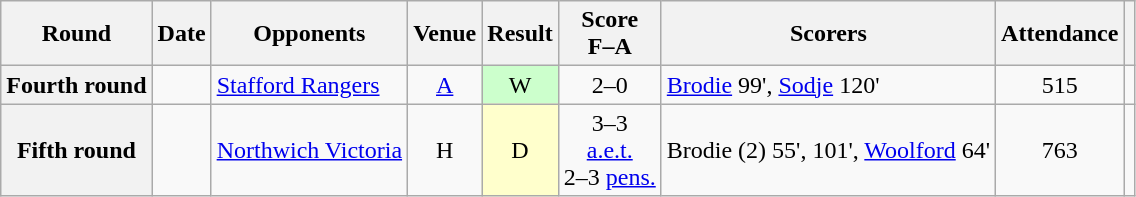<table class="wikitable sortable plainrowheaders" style="text-align:center">
<tr>
<th scope=col>Round</th>
<th scope=col>Date</th>
<th scope=col>Opponents</th>
<th scope=col>Venue</th>
<th scope=col>Result</th>
<th scope=col>Score<br>F–A</th>
<th scope=col class=unsortable>Scorers</th>
<th scope=col>Attendance</th>
<th scope=col class=unsortable></th>
</tr>
<tr>
<th scope=row>Fourth round</th>
<td align=left></td>
<td align=left><a href='#'>Stafford Rangers</a></td>
<td><a href='#'>A</a></td>
<td style="background-color:#CCFFCC">W</td>
<td>2–0</td>
<td align=left><a href='#'>Brodie</a> 99', <a href='#'>Sodje</a> 120'</td>
<td>515</td>
<td></td>
</tr>
<tr>
<th scope=row>Fifth round</th>
<td align=left></td>
<td align=left><a href='#'>Northwich Victoria</a></td>
<td>H</td>
<td style="background-color:#FFFFCC">D</td>
<td>3–3<br><a href='#'>a.e.t.</a><br>2–3 <a href='#'>pens.</a></td>
<td align=left>Brodie (2) 55', 101', <a href='#'>Woolford</a> 64'</td>
<td>763</td>
<td></td>
</tr>
</table>
